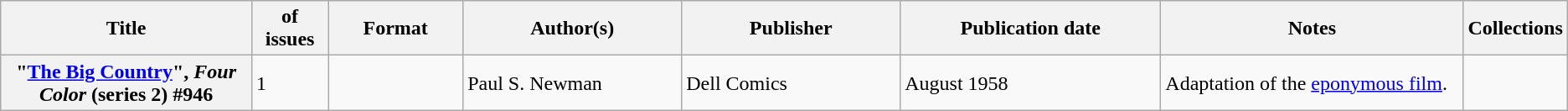<table class="wikitable">
<tr>
<th>Title</th>
<th style="width:40pt"> of issues</th>
<th style="width:75pt">Format</th>
<th style="width:125pt">Author(s)</th>
<th style="width:125pt">Publisher</th>
<th style="width:150pt">Publication date</th>
<th style="width:175pt">Notes</th>
<th>Collections</th>
</tr>
<tr>
<th>"<a href='#'>The Big Country</a>", <em>Four Color</em> (series 2) #946</th>
<td>1</td>
<td></td>
<td>Paul S. Newman</td>
<td>Dell Comics</td>
<td>August 1958</td>
<td>Adaptation of the <a href='#'>eponymous film</a>.</td>
<td></td>
</tr>
</table>
